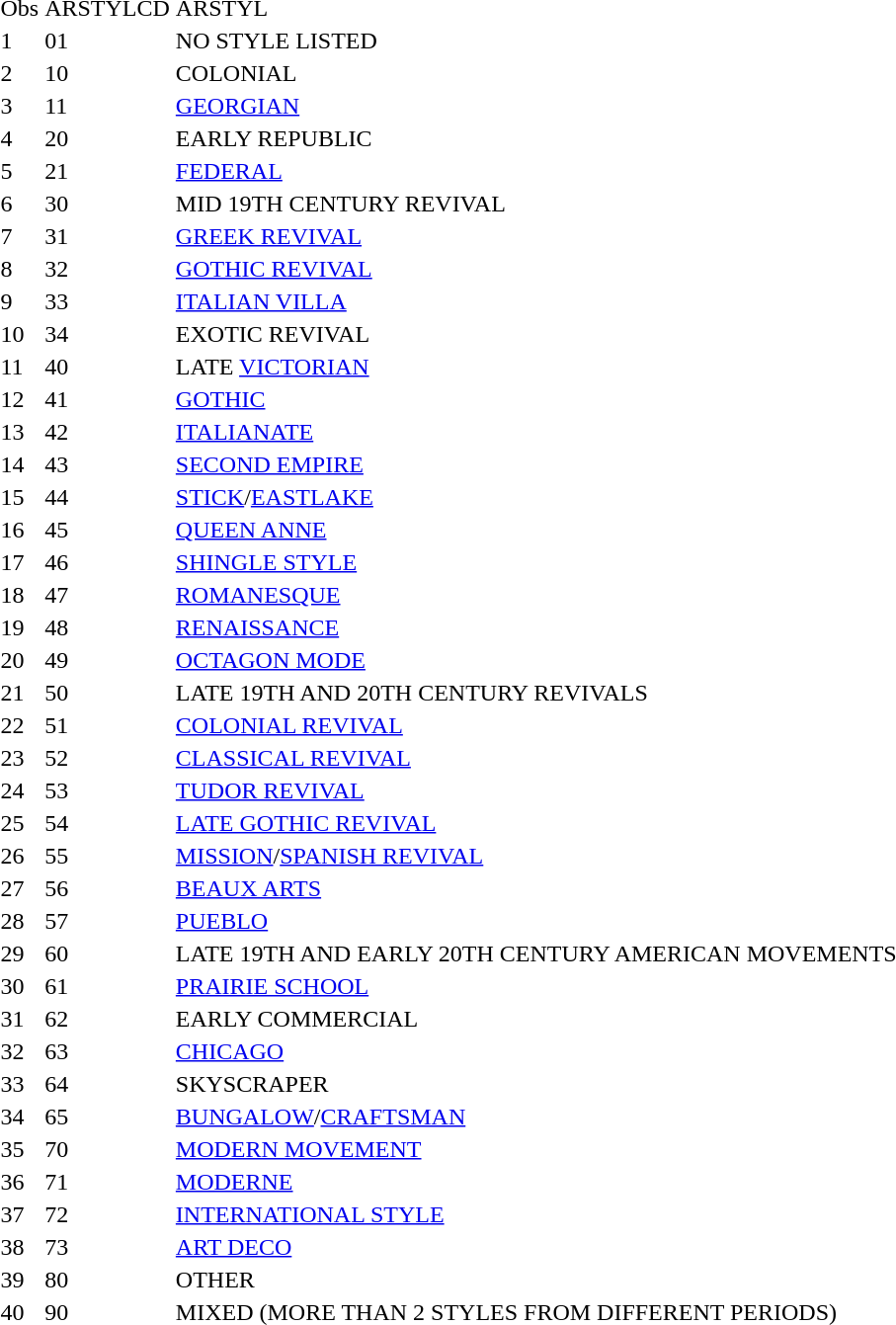<table class="sortable striped">
<tr>
<td>Obs</td>
<td>ARSTYLCD</td>
<td>ARSTYL</td>
</tr>
<tr>
<td>1</td>
<td>01</td>
<td>NO STYLE LISTED</td>
</tr>
<tr>
<td>2</td>
<td>10</td>
<td>COLONIAL</td>
</tr>
<tr>
<td>3</td>
<td>11</td>
<td><a href='#'>GEORGIAN</a></td>
</tr>
<tr>
<td>4</td>
<td>20</td>
<td>EARLY REPUBLIC</td>
</tr>
<tr>
<td>5</td>
<td>21</td>
<td><a href='#'>FEDERAL</a></td>
</tr>
<tr>
<td>6</td>
<td>30</td>
<td>MID 19TH CENTURY REVIVAL</td>
</tr>
<tr>
<td>7</td>
<td>31</td>
<td><a href='#'>GREEK REVIVAL</a></td>
</tr>
<tr>
<td>8</td>
<td>32</td>
<td><a href='#'>GOTHIC REVIVAL</a></td>
</tr>
<tr>
<td>9</td>
<td>33</td>
<td><a href='#'>ITALIAN VILLA</a></td>
</tr>
<tr>
<td>10</td>
<td>34</td>
<td>EXOTIC REVIVAL</td>
</tr>
<tr>
<td>11</td>
<td>40</td>
<td>LATE <a href='#'>VICTORIAN</a></td>
</tr>
<tr>
<td>12</td>
<td>41</td>
<td><a href='#'>GOTHIC</a></td>
</tr>
<tr>
<td>13</td>
<td>42</td>
<td><a href='#'>ITALIANATE</a></td>
</tr>
<tr>
<td>14</td>
<td>43</td>
<td><a href='#'>SECOND EMPIRE</a></td>
</tr>
<tr>
<td>15</td>
<td>44</td>
<td><a href='#'>STICK</a>/<a href='#'>EASTLAKE</a></td>
</tr>
<tr>
<td>16</td>
<td>45</td>
<td><a href='#'>QUEEN ANNE</a></td>
</tr>
<tr>
<td>17</td>
<td>46</td>
<td><a href='#'>SHINGLE STYLE</a></td>
</tr>
<tr>
<td>18</td>
<td>47</td>
<td><a href='#'>ROMANESQUE</a></td>
</tr>
<tr>
<td>19</td>
<td>48</td>
<td><a href='#'>RENAISSANCE</a></td>
</tr>
<tr>
<td>20</td>
<td>49</td>
<td><a href='#'>OCTAGON MODE</a></td>
</tr>
<tr>
<td>21</td>
<td>50</td>
<td>LATE 19TH AND 20TH CENTURY REVIVALS</td>
</tr>
<tr>
<td>22</td>
<td>51</td>
<td><a href='#'>COLONIAL REVIVAL</a></td>
</tr>
<tr>
<td>23</td>
<td>52</td>
<td><a href='#'>CLASSICAL REVIVAL</a></td>
</tr>
<tr>
<td>24</td>
<td>53</td>
<td><a href='#'>TUDOR REVIVAL</a></td>
</tr>
<tr>
<td>25</td>
<td>54</td>
<td><a href='#'>LATE GOTHIC REVIVAL</a></td>
</tr>
<tr>
<td>26</td>
<td>55</td>
<td><a href='#'>MISSION</a>/<a href='#'>SPANISH REVIVAL</a></td>
</tr>
<tr>
<td>27</td>
<td>56</td>
<td><a href='#'>BEAUX ARTS</a></td>
</tr>
<tr>
<td>28</td>
<td>57</td>
<td><a href='#'>PUEBLO</a></td>
</tr>
<tr>
<td>29</td>
<td>60</td>
<td>LATE 19TH AND EARLY 20TH CENTURY AMERICAN MOVEMENTS</td>
</tr>
<tr>
<td>30</td>
<td>61</td>
<td><a href='#'>PRAIRIE SCHOOL</a></td>
</tr>
<tr>
<td>31</td>
<td>62</td>
<td>EARLY COMMERCIAL</td>
</tr>
<tr>
<td>32</td>
<td>63</td>
<td><a href='#'>CHICAGO</a></td>
</tr>
<tr>
<td>33</td>
<td>64</td>
<td>SKYSCRAPER</td>
</tr>
<tr>
<td>34</td>
<td>65</td>
<td><a href='#'>BUNGALOW</a>/<a href='#'>CRAFTSMAN</a></td>
</tr>
<tr>
<td>35</td>
<td>70</td>
<td><a href='#'>MODERN MOVEMENT</a></td>
</tr>
<tr>
<td>36</td>
<td>71</td>
<td><a href='#'>MODERNE</a></td>
</tr>
<tr>
<td>37</td>
<td>72</td>
<td><a href='#'>INTERNATIONAL STYLE</a></td>
</tr>
<tr>
<td>38</td>
<td>73</td>
<td><a href='#'>ART DECO</a></td>
</tr>
<tr>
<td>39</td>
<td>80</td>
<td>OTHER</td>
</tr>
<tr>
<td>40</td>
<td>90</td>
<td>MIXED (MORE THAN 2 STYLES FROM DIFFERENT PERIODS)</td>
</tr>
</table>
